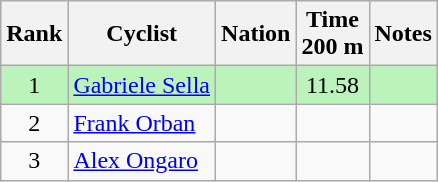<table class="wikitable sortable" style="text-align:center">
<tr>
<th>Rank</th>
<th>Cyclist</th>
<th>Nation</th>
<th>Time<br>200 m</th>
<th>Notes</th>
</tr>
<tr bgcolor=bbf3bb>
<td>1</td>
<td align=left><a href='#'>Gabriele Sella</a></td>
<td align=left></td>
<td>11.58</td>
<td></td>
</tr>
<tr>
<td>2</td>
<td align=left><a href='#'>Frank Orban</a></td>
<td align=left></td>
<td></td>
<td></td>
</tr>
<tr>
<td>3</td>
<td align=left><a href='#'>Alex Ongaro</a></td>
<td align=left></td>
<td></td>
<td></td>
</tr>
</table>
